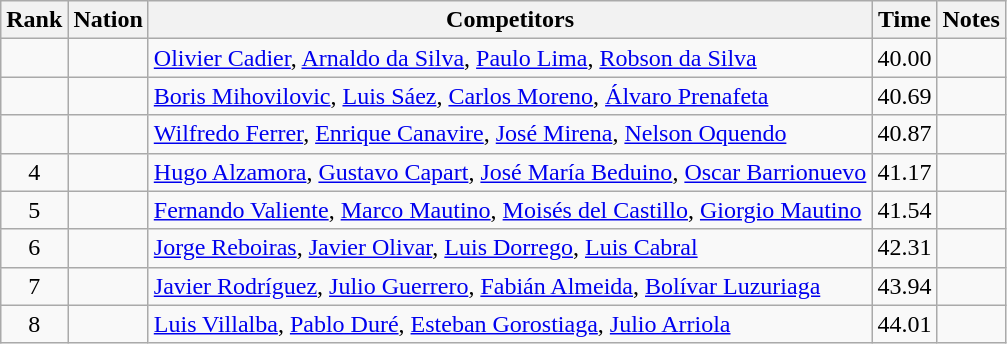<table class="wikitable sortable" style="text-align:center">
<tr>
<th>Rank</th>
<th>Nation</th>
<th>Competitors</th>
<th>Time</th>
<th>Notes</th>
</tr>
<tr>
<td></td>
<td align=left></td>
<td align=left><a href='#'>Olivier Cadier</a>, <a href='#'>Arnaldo da Silva</a>, <a href='#'>Paulo Lima</a>, <a href='#'>Robson da Silva</a></td>
<td>40.00</td>
<td></td>
</tr>
<tr>
<td></td>
<td align=left></td>
<td align=left><a href='#'>Boris Mihovilovic</a>, <a href='#'>Luis Sáez</a>, <a href='#'>Carlos Moreno</a>, <a href='#'>Álvaro Prenafeta</a></td>
<td>40.69</td>
<td></td>
</tr>
<tr>
<td></td>
<td align=left></td>
<td align=left><a href='#'>Wilfredo Ferrer</a>, <a href='#'>Enrique Canavire</a>, <a href='#'>José Mirena</a>, <a href='#'>Nelson Oquendo</a></td>
<td>40.87</td>
<td></td>
</tr>
<tr>
<td>4</td>
<td align=left></td>
<td align=left><a href='#'>Hugo Alzamora</a>, <a href='#'>Gustavo Capart</a>, <a href='#'>José María Beduino</a>, <a href='#'>Oscar Barrionuevo</a></td>
<td>41.17</td>
<td></td>
</tr>
<tr>
<td>5</td>
<td align=left></td>
<td align=left><a href='#'>Fernando Valiente</a>, <a href='#'>Marco Mautino</a>, <a href='#'>Moisés del Castillo</a>, <a href='#'>Giorgio Mautino</a></td>
<td>41.54</td>
<td></td>
</tr>
<tr>
<td>6</td>
<td align=left></td>
<td align=left><a href='#'>Jorge Reboiras</a>, <a href='#'>Javier Olivar</a>, <a href='#'>Luis Dorrego</a>, <a href='#'>Luis Cabral</a></td>
<td>42.31</td>
<td></td>
</tr>
<tr>
<td>7</td>
<td align=left></td>
<td align=left><a href='#'>Javier Rodríguez</a>, <a href='#'>Julio Guerrero</a>, <a href='#'>Fabián Almeida</a>, <a href='#'>Bolívar Luzuriaga</a></td>
<td>43.94</td>
<td></td>
</tr>
<tr>
<td>8</td>
<td align=left></td>
<td align=left><a href='#'>Luis Villalba</a>, <a href='#'>Pablo Duré</a>, <a href='#'>Esteban Gorostiaga</a>, <a href='#'>Julio Arriola</a></td>
<td>44.01</td>
<td></td>
</tr>
</table>
